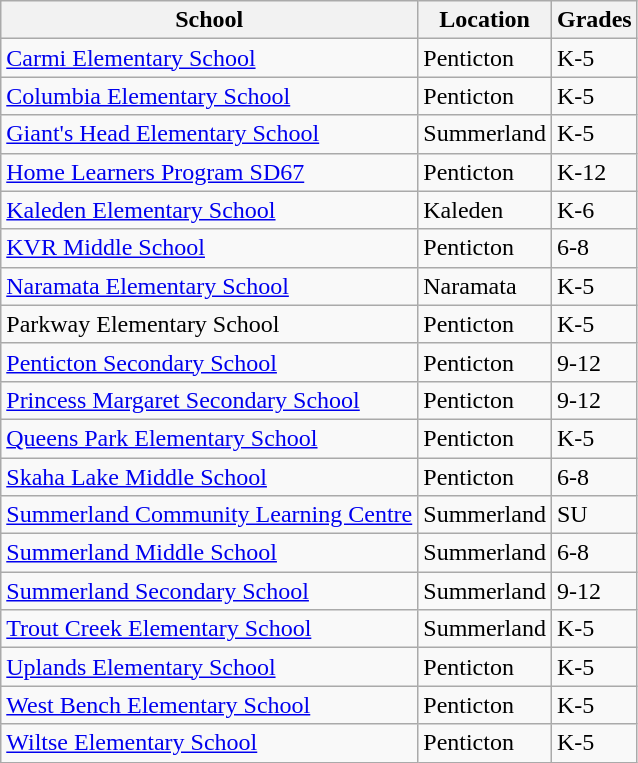<table class="wikitable">
<tr>
<th>School</th>
<th>Location</th>
<th>Grades</th>
</tr>
<tr>
<td><a href='#'>Carmi Elementary School</a></td>
<td>Penticton</td>
<td>K-5</td>
</tr>
<tr>
<td><a href='#'>Columbia Elementary School</a></td>
<td>Penticton</td>
<td>K-5</td>
</tr>
<tr>
<td><a href='#'>Giant's Head Elementary School</a></td>
<td>Summerland</td>
<td>K-5</td>
</tr>
<tr>
<td><a href='#'>Home Learners Program SD67</a></td>
<td>Penticton</td>
<td>K-12</td>
</tr>
<tr>
<td><a href='#'>Kaleden Elementary School</a></td>
<td>Kaleden</td>
<td>K-6</td>
</tr>
<tr>
<td><a href='#'>KVR Middle School</a></td>
<td>Penticton</td>
<td>6-8</td>
</tr>
<tr>
<td><a href='#'>Naramata Elementary School</a></td>
<td>Naramata</td>
<td>K-5</td>
</tr>
<tr>
<td>Parkway Elementary School</td>
<td>Penticton</td>
<td>K-5</td>
</tr>
<tr>
<td><a href='#'>Penticton Secondary School</a></td>
<td>Penticton</td>
<td>9-12</td>
</tr>
<tr>
<td><a href='#'>Princess Margaret Secondary School</a></td>
<td>Penticton</td>
<td>9-12</td>
</tr>
<tr>
<td><a href='#'>Queens Park Elementary School</a></td>
<td>Penticton</td>
<td>K-5</td>
</tr>
<tr>
<td><a href='#'>Skaha Lake Middle School</a></td>
<td>Penticton</td>
<td>6-8</td>
</tr>
<tr>
<td><a href='#'>Summerland Community Learning Centre</a></td>
<td>Summerland</td>
<td>SU</td>
</tr>
<tr>
<td><a href='#'>Summerland Middle School</a></td>
<td>Summerland</td>
<td>6-8</td>
</tr>
<tr>
<td><a href='#'>Summerland Secondary School</a></td>
<td>Summerland</td>
<td>9-12</td>
</tr>
<tr>
<td><a href='#'>Trout Creek Elementary School</a></td>
<td>Summerland</td>
<td>K-5</td>
</tr>
<tr>
<td><a href='#'>Uplands Elementary School</a></td>
<td>Penticton</td>
<td>K-5</td>
</tr>
<tr>
<td><a href='#'>West Bench Elementary School</a></td>
<td>Penticton</td>
<td>K-5</td>
</tr>
<tr>
<td><a href='#'>Wiltse Elementary School</a></td>
<td>Penticton</td>
<td>K-5</td>
</tr>
</table>
